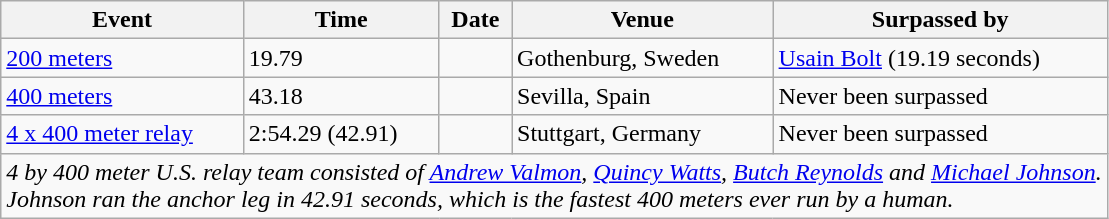<table class="wikitable">
<tr>
<th>Event</th>
<th>Time</th>
<th>Date</th>
<th>Venue</th>
<th>Surpassed by</th>
</tr>
<tr>
<td><a href='#'>200 meters</a></td>
<td>19.79</td>
<td></td>
<td>Gothenburg, Sweden</td>
<td><a href='#'>Usain Bolt</a> (19.19 seconds)</td>
</tr>
<tr>
<td><a href='#'>400 meters</a></td>
<td>43.18</td>
<td></td>
<td>Sevilla, Spain</td>
<td>Never been surpassed</td>
</tr>
<tr>
<td><a href='#'>4 x 400 meter relay</a></td>
<td>2:54.29 (42.91)</td>
<td></td>
<td>Stuttgart, Germany</td>
<td>Never been surpassed</td>
</tr>
<tr>
<td colspan=5><em>4 by 400 meter U.S. relay team consisted of <a href='#'>Andrew Valmon</a>, <a href='#'>Quincy Watts</a>, <a href='#'>Butch Reynolds</a> and <a href='#'>Michael Johnson</a>.  <br> Johnson ran the anchor leg in 42.91 seconds, which is the fastest 400 meters ever run by a human.</em></td>
</tr>
</table>
